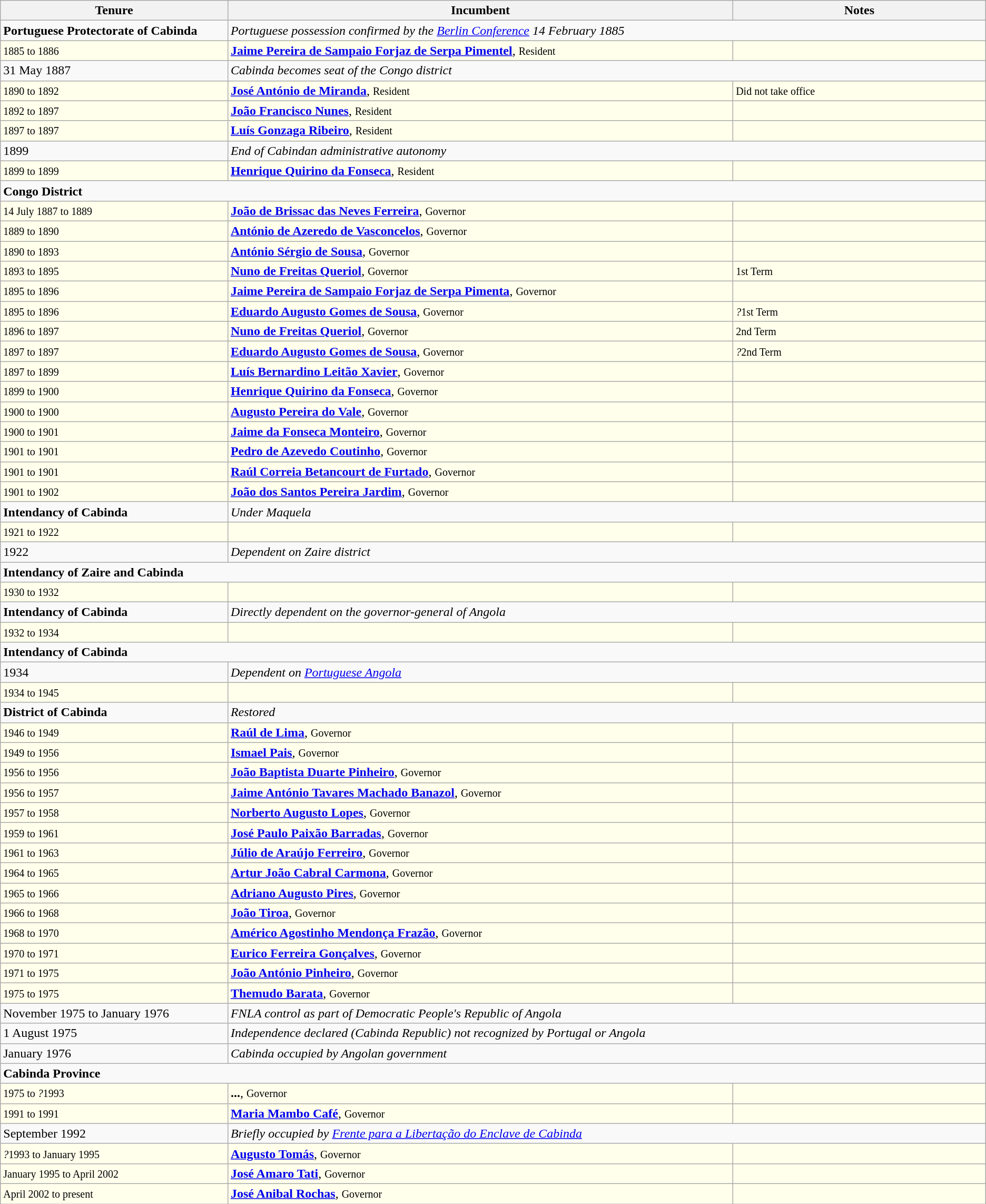<table class="wikitable">
<tr align=left>
<th width="18%">Tenure</th>
<th width="40%">Incumbent</th>
<th width="20%">Notes</th>
</tr>
<tr>
<td><strong>Portuguese Protectorate of Cabinda</strong></td>
<td colspan="2"><em>Portuguese possession confirmed by the <a href='#'>Berlin Conference</a> 14 February 1885</em></td>
</tr>
<tr valign=top bgcolor="#ffffec">
<td><small>1885 to 1886</small></td>
<td><strong><a href='#'>Jaime Pereira de Sampaio Forjaz de Serpa Pimentel</a></strong>, <small>Resident</small></td>
<td> </td>
</tr>
<tr>
<td>31 May 1887</td>
<td colspan="2"><em>Cabinda becomes seat of the Congo district</em></td>
</tr>
<tr valign=top bgcolor="#ffffec">
<td><small>1890 to 1892</small></td>
<td><strong><a href='#'>José António de Miranda</a></strong>, <small>Resident</small></td>
<td><small>Did not take office</small></td>
</tr>
<tr valign=top bgcolor="#ffffec">
<td><small>1892 to 1897</small></td>
<td><strong><a href='#'>João Francisco Nunes</a></strong>, <small>Resident</small></td>
<td> </td>
</tr>
<tr valign=top bgcolor="#ffffec">
<td><small>1897 to 1897</small></td>
<td><strong><a href='#'>Luís Gonzaga Ribeiro</a></strong>, <small>Resident</small></td>
<td> </td>
</tr>
<tr>
<td>1899</td>
<td colspan="2"><em>End of Cabindan administrative autonomy</em></td>
</tr>
<tr valign=top bgcolor="#ffffec">
<td><small>1899 to 1899</small></td>
<td><strong><a href='#'>Henrique Quirino da Fonseca</a></strong>, <small>Resident</small></td>
<td> </td>
</tr>
<tr>
<td colspan="4"><strong>Congo District</strong></td>
</tr>
<tr valign=top bgcolor="#ffffec">
<td><small>14 July 1887 to 1889</small></td>
<td><strong><a href='#'>João de Brissac das Neves Ferreira</a></strong>, <small>Governor</small></td>
<td> </td>
</tr>
<tr valign=top bgcolor="#ffffec">
<td><small>1889 to 1890</small></td>
<td><strong><a href='#'>António de Azeredo de Vasconcelos</a></strong>, <small>Governor</small></td>
<td> </td>
</tr>
<tr valign=top bgcolor="#ffffec">
<td><small>1890 to 1893</small></td>
<td><strong><a href='#'>António Sérgio de Sousa</a></strong>, <small>Governor</small></td>
<td> </td>
</tr>
<tr valign=top bgcolor="#ffffec">
<td><small>1893 to 1895</small></td>
<td><strong><a href='#'>Nuno de Freitas Queriol</a></strong>, <small>Governor</small></td>
<td><small>1st Term</small></td>
</tr>
<tr valign=top bgcolor="#ffffec">
<td><small>1895 to 1896</small></td>
<td><strong><a href='#'>Jaime Pereira de Sampaio Forjaz de Serpa Pimenta</a></strong>, <small>Governor</small></td>
<td> </td>
</tr>
<tr valign=top bgcolor="#ffffec">
<td><small>1895 to 1896</small></td>
<td><strong><a href='#'>Eduardo Augusto Gomes de Sousa</a></strong>, <small>Governor</small></td>
<td><small><em>?</em>1st Term</small></td>
</tr>
<tr valign=top bgcolor="#ffffec">
<td><small>1896 to 1897</small></td>
<td><strong><a href='#'>Nuno de Freitas Queriol</a></strong>, <small>Governor</small></td>
<td><small>2nd Term</small></td>
</tr>
<tr valign=top bgcolor="#ffffec">
<td><small>1897 to 1897</small></td>
<td><strong><a href='#'>Eduardo Augusto Gomes de Sousa</a></strong>, <small>Governor</small></td>
<td><small><em>?</em>2nd Term</small></td>
</tr>
<tr valign=top bgcolor="#ffffec">
<td><small>1897 to 1899</small></td>
<td><strong><a href='#'>Luís Bernardino Leitão Xavier</a></strong>, <small>Governor</small></td>
<td> </td>
</tr>
<tr valign=top bgcolor="#ffffec">
<td><small>1899 to 1900</small></td>
<td><strong><a href='#'>Henrique Quirino da Fonseca</a></strong>, <small>Governor</small></td>
<td> </td>
</tr>
<tr valign=top bgcolor="#ffffec">
<td><small>1900 to 1900</small></td>
<td><strong><a href='#'>Augusto Pereira do Vale</a></strong>, <small>Governor</small></td>
<td> </td>
</tr>
<tr valign=top bgcolor="#ffffec">
<td><small>1900 to 1901</small></td>
<td><strong><a href='#'>Jaime da Fonseca Monteiro</a></strong>, <small>Governor</small></td>
<td> </td>
</tr>
<tr valign=top bgcolor="#ffffec">
<td><small>1901 to 1901</small></td>
<td><strong><a href='#'>Pedro de Azevedo Coutinho</a></strong>, <small>Governor</small></td>
<td> </td>
</tr>
<tr valign=top bgcolor="#ffffec">
<td><small>1901 to 1901</small></td>
<td><strong><a href='#'>Raúl Correia Betancourt de Furtado</a></strong>, <small>Governor</small></td>
<td> </td>
</tr>
<tr valign=top bgcolor="#ffffec">
<td><small>1901 to 1902</small></td>
<td><strong><a href='#'>João dos Santos Pereira Jardim</a></strong>, <small>Governor</small></td>
<td> </td>
</tr>
<tr>
<td><strong>Intendancy of Cabinda</strong></td>
<td colspan="2"><em>Under Maquela</em></td>
</tr>
<tr valign=top bgcolor="#ffffec">
<td><small>1921 to 1922</small></td>
<td> </td>
<td> </td>
</tr>
<tr>
<td>1922</td>
<td colspan="2"><em>Dependent on Zaire district</em></td>
</tr>
<tr>
<td colspan="3"><strong>Intendancy of Zaire and Cabinda</strong></td>
</tr>
<tr valign=top bgcolor="#ffffec">
<td><small>1930 to 1932</small></td>
<td> </td>
<td> </td>
</tr>
<tr>
<td><strong>Intendancy of Cabinda</strong></td>
<td colspan="2"><em>Directly dependent on the governor-general of Angola</em></td>
</tr>
<tr valign=top bgcolor="#ffffec">
<td><small>1932 to 1934</small></td>
<td> </td>
<td> </td>
</tr>
<tr>
<td colspan="3"><strong>Intendancy of Cabinda</strong></td>
</tr>
<tr>
<td>1934</td>
<td colspan="2"><em>Dependent on <a href='#'>Portuguese Angola</a></em></td>
</tr>
<tr valign=top bgcolor="#ffffec">
<td><small>1934 to 1945</small></td>
<td> </td>
<td> </td>
</tr>
<tr>
<td><strong>District of Cabinda</strong></td>
<td colspan="2"><em>Restored</em></td>
</tr>
<tr valign=top bgcolor="#ffffec">
<td><small>1946 to 1949</small></td>
<td><strong><a href='#'>Raúl de Lima</a></strong>, <small>Governor</small></td>
<td> </td>
</tr>
<tr valign=top bgcolor="#ffffec">
<td><small>1949 to 1956</small></td>
<td><strong><a href='#'>Ismael Pais</a></strong>, <small>Governor</small></td>
<td> </td>
</tr>
<tr valign=top bgcolor="#ffffec">
<td><small>1956 to 1956</small></td>
<td><strong><a href='#'>João Baptista Duarte Pinheiro</a></strong>, <small>Governor</small></td>
<td> </td>
</tr>
<tr valign=top bgcolor="#ffffec">
<td><small>1956 to 1957</small></td>
<td><strong><a href='#'>Jaime António Tavares Machado Banazol</a></strong>, <small>Governor</small></td>
<td> </td>
</tr>
<tr valign=top bgcolor="#ffffec">
<td><small>1957 to 1958</small></td>
<td><strong><a href='#'>Norberto Augusto Lopes</a></strong>, <small>Governor</small></td>
<td> </td>
</tr>
<tr valign=top bgcolor="#ffffec">
<td><small>1959 to 1961</small></td>
<td><strong><a href='#'>José Paulo Paixão Barradas</a></strong>, <small>Governor</small></td>
<td> </td>
</tr>
<tr valign=top bgcolor="#ffffec">
<td><small>1961 to 1963</small></td>
<td><strong><a href='#'>Júlio de Araújo Ferreiro</a></strong>, <small>Governor</small></td>
<td> </td>
</tr>
<tr valign=top bgcolor="#ffffec">
<td><small>1964 to 1965</small></td>
<td><strong><a href='#'>Artur João Cabral Carmona</a></strong>, <small>Governor</small></td>
<td> </td>
</tr>
<tr valign=top bgcolor="#ffffec">
<td><small>1965 to 1966</small></td>
<td><strong><a href='#'>Adriano Augusto Pires</a></strong>, <small>Governor</small></td>
<td> </td>
</tr>
<tr valign=top bgcolor="#ffffec">
<td><small>1966 to 1968</small></td>
<td><strong><a href='#'>João Tiroa</a></strong>, <small>Governor</small></td>
<td> </td>
</tr>
<tr valign=top bgcolor="#ffffec">
<td><small>1968 to 1970</small></td>
<td><strong><a href='#'>Américo Agostinho Mendonça Frazão</a></strong>, <small>Governor</small></td>
<td> </td>
</tr>
<tr valign=top bgcolor="#ffffec">
<td><small>1970 to 1971</small></td>
<td><strong><a href='#'>Eurico Ferreira Gonçalves</a></strong>, <small>Governor</small></td>
<td> </td>
</tr>
<tr valign=top bgcolor="#ffffec">
<td><small>1971 to 1975</small></td>
<td><strong><a href='#'>João António Pinheiro</a></strong>, <small>Governor</small></td>
<td> </td>
</tr>
<tr valign=top bgcolor="#ffffec">
<td><small>1975 to 1975</small></td>
<td><strong><a href='#'>Themudo Barata</a></strong>, <small>Governor</small></td>
<td> </td>
</tr>
<tr>
<td>November 1975 to January 1976</td>
<td colspan="2"><em>FNLA control as part of Democratic People's Republic of Angola</em></td>
</tr>
<tr>
<td>1 August 1975</td>
<td colspan="2"><em>Independence declared (Cabinda Republic) not recognized by Portugal or Angola</em></td>
</tr>
<tr>
<td>January 1976</td>
<td colspan="2"><em>Cabinda occupied by Angolan government</em></td>
</tr>
<tr>
<td colspan="3"><strong>Cabinda Province</strong></td>
</tr>
<tr valign=top bgcolor="#ffffec">
<td><small>1975 to <em>?</em>1993 </small></td>
<td><strong>...</strong>, <small>Governor</small></td>
<td> </td>
</tr>
<tr valign=top bgcolor="#ffffec">
<td><small>1991 to 1991</small></td>
<td><strong><a href='#'>Maria Mambo Café</a></strong>, <small>Governor</small></td>
<td> </td>
</tr>
<tr>
<td>September 1992</td>
<td colspan="2"><em>Briefly occupied by <a href='#'>Frente para a Libertação do Enclave de Cabinda</a></em></td>
</tr>
<tr valign=top bgcolor="#ffffec">
<td><small><em>?</em>1993 to January 1995</small></td>
<td><strong><a href='#'>Augusto Tomás</a></strong>, <small>Governor</small></td>
<td> </td>
</tr>
<tr valign=top bgcolor="#ffffec">
<td><small>January 1995 to April 2002</small></td>
<td><strong><a href='#'>José Amaro Tati</a></strong>, <small>Governor</small></td>
<td> </td>
</tr>
<tr valign=top bgcolor="#ffffec">
<td><small>April 2002 to present</small></td>
<td><strong><a href='#'>José Anibal Rochas</a></strong>, <small>Governor</small></td>
<td> </td>
</tr>
</table>
